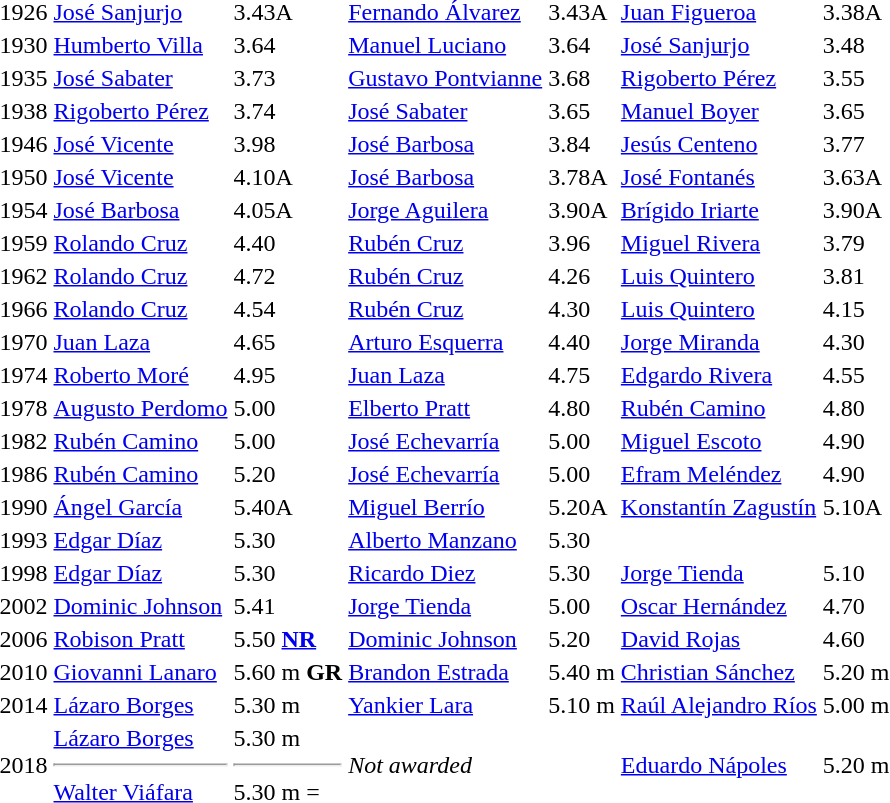<table>
<tr>
<td>1926</td>
<td><a href='#'>José Sanjurjo</a><br> </td>
<td>3.43A</td>
<td><a href='#'>Fernando Álvarez</a><br> </td>
<td>3.43A</td>
<td><a href='#'>Juan Figueroa</a><br> </td>
<td>3.38A</td>
</tr>
<tr>
<td>1930</td>
<td><a href='#'>Humberto Villa</a><br> </td>
<td>3.64</td>
<td><a href='#'>Manuel Luciano</a><br> </td>
<td>3.64</td>
<td><a href='#'>José Sanjurjo</a><br> </td>
<td>3.48</td>
</tr>
<tr>
<td>1935</td>
<td><a href='#'>José Sabater</a><br> </td>
<td>3.73</td>
<td><a href='#'>Gustavo Pontvianne</a><br> </td>
<td>3.68</td>
<td><a href='#'>Rigoberto Pérez</a><br> </td>
<td>3.55</td>
</tr>
<tr>
<td>1938</td>
<td><a href='#'>Rigoberto Pérez</a><br> </td>
<td>3.74</td>
<td><a href='#'>José Sabater</a><br> </td>
<td>3.65</td>
<td><a href='#'>Manuel Boyer</a><br> </td>
<td>3.65</td>
</tr>
<tr>
<td>1946</td>
<td><a href='#'>José Vicente</a><br> </td>
<td>3.98</td>
<td><a href='#'>José Barbosa</a><br> </td>
<td>3.84</td>
<td><a href='#'>Jesús Centeno</a><br> </td>
<td>3.77</td>
</tr>
<tr>
<td>1950</td>
<td><a href='#'>José Vicente</a><br> </td>
<td>4.10A</td>
<td><a href='#'>José Barbosa</a><br> </td>
<td>3.78A</td>
<td><a href='#'>José Fontanés</a><br> </td>
<td>3.63A</td>
</tr>
<tr>
<td>1954</td>
<td><a href='#'>José Barbosa</a><br> </td>
<td>4.05A</td>
<td><a href='#'>Jorge Aguilera</a><br> </td>
<td>3.90A</td>
<td><a href='#'>Brígido Iriarte</a><br> </td>
<td>3.90A</td>
</tr>
<tr>
<td>1959</td>
<td><a href='#'>Rolando Cruz</a><br> </td>
<td>4.40</td>
<td><a href='#'>Rubén Cruz</a><br> </td>
<td>3.96</td>
<td><a href='#'>Miguel Rivera</a><br> </td>
<td>3.79</td>
</tr>
<tr>
<td>1962</td>
<td><a href='#'>Rolando Cruz</a><br> </td>
<td>4.72</td>
<td><a href='#'>Rubén Cruz</a><br> </td>
<td>4.26</td>
<td><a href='#'>Luis Quintero</a><br> </td>
<td>3.81</td>
</tr>
<tr>
<td>1966</td>
<td><a href='#'>Rolando Cruz</a><br> </td>
<td>4.54</td>
<td><a href='#'>Rubén Cruz</a><br> </td>
<td>4.30</td>
<td><a href='#'>Luis Quintero</a><br> </td>
<td>4.15</td>
</tr>
<tr>
<td>1970</td>
<td><a href='#'>Juan Laza</a><br> </td>
<td>4.65</td>
<td><a href='#'>Arturo Esquerra</a><br> </td>
<td>4.40</td>
<td><a href='#'>Jorge Miranda</a><br> </td>
<td>4.30</td>
</tr>
<tr>
<td>1974</td>
<td><a href='#'>Roberto Moré</a><br> </td>
<td>4.95</td>
<td><a href='#'>Juan Laza</a><br> </td>
<td>4.75</td>
<td><a href='#'>Edgardo Rivera</a><br> </td>
<td>4.55</td>
</tr>
<tr>
<td>1978</td>
<td><a href='#'>Augusto Perdomo</a><br> </td>
<td>5.00</td>
<td><a href='#'>Elberto Pratt</a><br> </td>
<td>4.80</td>
<td><a href='#'>Rubén Camino</a><br> </td>
<td>4.80</td>
</tr>
<tr>
<td>1982</td>
<td><a href='#'>Rubén Camino</a><br> </td>
<td>5.00</td>
<td><a href='#'>José Echevarría</a><br> </td>
<td>5.00</td>
<td><a href='#'>Miguel Escoto</a><br> </td>
<td>4.90</td>
</tr>
<tr>
<td>1986</td>
<td><a href='#'>Rubén Camino</a><br> </td>
<td>5.20</td>
<td><a href='#'>José Echevarría</a><br> </td>
<td>5.00</td>
<td><a href='#'>Efram Meléndez</a><br> </td>
<td>4.90</td>
</tr>
<tr>
<td>1990</td>
<td><a href='#'>Ángel García</a><br> </td>
<td>5.40A</td>
<td><a href='#'>Miguel Berrío</a><br> </td>
<td>5.20A</td>
<td><a href='#'>Konstantín Zagustín</a><br> </td>
<td>5.10A</td>
</tr>
<tr>
<td>1993</td>
<td><a href='#'>Edgar Díaz</a><br> </td>
<td>5.30</td>
<td><a href='#'>Alberto Manzano</a><br> </td>
<td>5.30</td>
<td></td>
<td></td>
</tr>
<tr>
<td>1998</td>
<td><a href='#'>Edgar Díaz</a><br> </td>
<td>5.30</td>
<td><a href='#'>Ricardo Diez</a><br> </td>
<td>5.30</td>
<td><a href='#'>Jorge Tienda</a><br> </td>
<td>5.10</td>
</tr>
<tr>
<td>2002</td>
<td><a href='#'>Dominic Johnson</a><br> </td>
<td>5.41</td>
<td><a href='#'>Jorge Tienda</a><br> </td>
<td>5.00</td>
<td><a href='#'>Oscar Hernández</a><br> </td>
<td>4.70</td>
</tr>
<tr>
<td>2006</td>
<td><a href='#'>Robison Pratt</a><br></td>
<td>5.50 <strong><a href='#'>NR</a></strong></td>
<td><a href='#'>Dominic Johnson</a><br></td>
<td>5.20</td>
<td><a href='#'>David Rojas</a><br></td>
<td>4.60</td>
</tr>
<tr>
<td>2010</td>
<td><a href='#'>Giovanni Lanaro</a><br></td>
<td>5.60 m <strong>GR</strong></td>
<td><a href='#'>Brandon Estrada</a><br></td>
<td>5.40 m</td>
<td><a href='#'>Christian Sánchez</a><br></td>
<td>5.20 m</td>
</tr>
<tr>
<td>2014</td>
<td><a href='#'>Lázaro Borges</a><br></td>
<td>5.30 m</td>
<td><a href='#'>Yankier Lara</a><br></td>
<td>5.10 m</td>
<td><a href='#'>Raúl Alejandro Ríos</a><br></td>
<td>5.00 m</td>
</tr>
<tr>
<td>2018</td>
<td><a href='#'>Lázaro Borges</a><br><hr><a href='#'>Walter Viáfara</a><br></td>
<td>5.30 m <hr>5.30 m =</td>
<td colspan=2><em>Not awarded</em></td>
<td><a href='#'>Eduardo Nápoles</a><br></td>
<td>5.20 m</td>
</tr>
</table>
